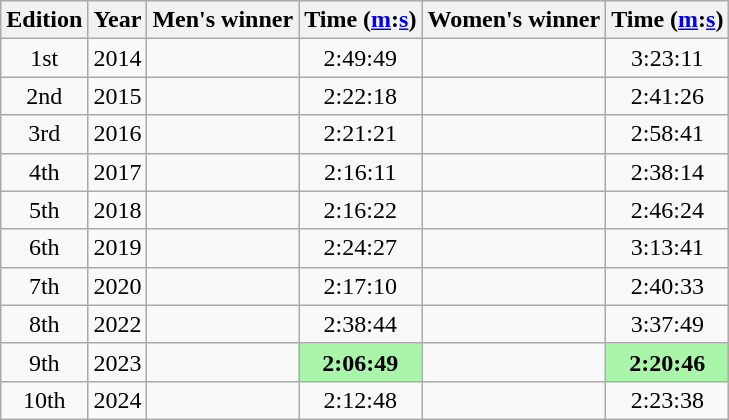<table class="wikitable" style="text-align:center">
<tr>
<th>Edition</th>
<th>Year</th>
<th>Men's winner</th>
<th>Time (<a href='#'>m</a>:<a href='#'>s</a>)</th>
<th>Women's winner</th>
<th>Time (<a href='#'>m</a>:<a href='#'>s</a>)</th>
</tr>
<tr>
<td>1st</td>
<td>2014</td>
<td align=left></td>
<td>2:49:49</td>
<td align=left></td>
<td>3:23:11</td>
</tr>
<tr>
<td>2nd</td>
<td>2015</td>
<td align=left></td>
<td>2:22:18</td>
<td align=left></td>
<td>2:41:26</td>
</tr>
<tr>
<td>3rd</td>
<td>2016</td>
<td align=left></td>
<td>2:21:21</td>
<td align=left></td>
<td>2:58:41</td>
</tr>
<tr>
<td>4th</td>
<td>2017</td>
<td align=left></td>
<td>2:16:11</td>
<td align=left></td>
<td>2:38:14</td>
</tr>
<tr>
<td>5th</td>
<td>2018</td>
<td align=left></td>
<td>2:16:22</td>
<td align=left></td>
<td>2:46:24</td>
</tr>
<tr>
<td>6th</td>
<td>2019</td>
<td align=left></td>
<td>2:24:27</td>
<td align=left></td>
<td>3:13:41</td>
</tr>
<tr>
<td>7th</td>
<td>2020</td>
<td align=left></td>
<td>2:17:10</td>
<td align=left></td>
<td>2:40:33</td>
</tr>
<tr>
<td>8th</td>
<td>2022</td>
<td align=left></td>
<td>2:38:44</td>
<td align=left></td>
<td>3:37:49</td>
</tr>
<tr>
<td>9th</td>
<td>2023</td>
<td align=left></td>
<td bgcolor=#A9F5A9><strong>2:06:49</strong></td>
<td align=left></td>
<td bgcolor=#A9F5A9><strong>2:20:46</strong></td>
</tr>
<tr>
<td>10th</td>
<td>2024</td>
<td align=left></td>
<td>2:12:48</td>
<td align=left></td>
<td>2:23:38</td>
</tr>
</table>
